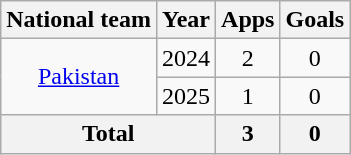<table class="wikitable" style="text-align: center;">
<tr>
<th>National team</th>
<th>Year</th>
<th>Apps</th>
<th>Goals</th>
</tr>
<tr>
<td rowspan="2"><a href='#'>Pakistan</a></td>
<td>2024</td>
<td>2</td>
<td>0</td>
</tr>
<tr>
<td>2025</td>
<td>1</td>
<td>0</td>
</tr>
<tr>
<th colspan="2">Total</th>
<th>3</th>
<th>0</th>
</tr>
</table>
